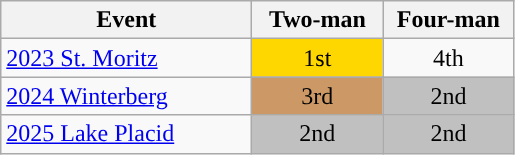<table class="wikitable" style="text-align:center">
<tr>
<th style="width:160px">Event</th>
<th style="width:80px">Two-man</th>
<th style="width:80px">Four-man</th>
</tr>
<tr>
<td style="text-align:left"> <a href='#'>2023 St. Moritz</a></td>
<td style="background:gold">1st</td>
<td>4th</td>
</tr>
<tr>
<td style="text-align:left"> <a href='#'>2024 Winterberg</a></td>
<td style="background:#CC9966">3rd</td>
<td style="background:silver">2nd</td>
</tr>
<tr>
<td style="text-align:left"> <a href='#'>2025 Lake Placid</a></td>
<td style="background:silver">2nd</td>
<td style="background:silver">2nd</td>
</tr>
</table>
